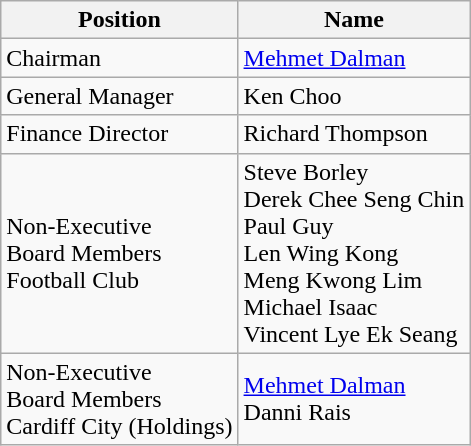<table class="wikitable" style="text-align: left">
<tr>
<th>Position</th>
<th>Name</th>
</tr>
<tr>
<td>Chairman</td>
<td> <a href='#'>Mehmet Dalman</a></td>
</tr>
<tr>
<td>General Manager</td>
<td> Ken Choo</td>
</tr>
<tr>
<td>Finance Director</td>
<td> Richard Thompson</td>
</tr>
<tr>
<td>Non-Executive<br>Board Members<br>Football Club</td>
<td> Steve Borley<br> Derek Chee Seng Chin<br> Paul Guy<br> Len Wing Kong<br> Meng Kwong Lim<br> Michael Isaac<br> Vincent Lye Ek Seang</td>
</tr>
<tr>
<td>Non-Executive<br>Board Members<br>Cardiff City (Holdings)</td>
<td> <a href='#'>Mehmet Dalman</a><br>Danni Rais</td>
</tr>
</table>
